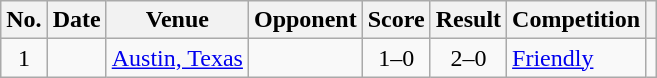<table class="wikitable sortable">
<tr>
<th scope="col">No.</th>
<th scope="col">Date</th>
<th scope="col">Venue</th>
<th scope="col">Opponent</th>
<th scope="col">Score</th>
<th scope="col">Result</th>
<th scope="col">Competition</th>
<th scope="col" class="unsortable"></th>
</tr>
<tr>
<td style="text-align:center">1</td>
<td></td>
<td><a href='#'>Austin, Texas</a></td>
<td></td>
<td style="text-align:center">1–0</td>
<td style="text-align:center">2–0</td>
<td><a href='#'>Friendly</a></td>
<td></td>
</tr>
</table>
